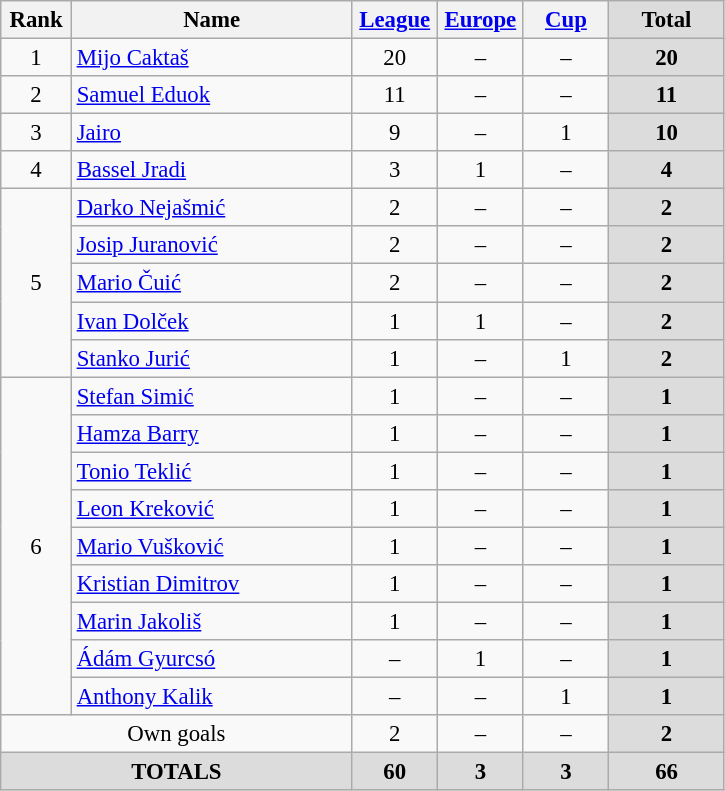<table class="wikitable" style="font-size: 95%; text-align: center;">
<tr>
<th width=40>Rank</th>
<th width=180>Name</th>
<th width=50><a href='#'>League</a></th>
<th width=50><a href='#'>Europe</a></th>
<th width=50><a href='#'>Cup</a></th>
<th width=70 style="background: #DCDCDC">Total</th>
</tr>
<tr>
<td rowspan=1>1</td>
<td style="text-align:left;"> <a href='#'>Mijo Caktaš</a></td>
<td>20</td>
<td>–</td>
<td>–</td>
<th style="background: #DCDCDC">20</th>
</tr>
<tr>
<td rowspan=1>2</td>
<td style="text-align:left;"> <a href='#'>Samuel Eduok</a></td>
<td>11</td>
<td>–</td>
<td>–</td>
<th style="background: #DCDCDC">11</th>
</tr>
<tr>
<td rowspan=1>3</td>
<td style="text-align:left;"> <a href='#'>Jairo</a></td>
<td>9</td>
<td>–</td>
<td>1</td>
<th style="background: #DCDCDC">10</th>
</tr>
<tr>
<td rowspan=1>4</td>
<td style="text-align:left;"> <a href='#'>Bassel Jradi</a></td>
<td>3</td>
<td>1</td>
<td>–</td>
<th style="background: #DCDCDC">4</th>
</tr>
<tr>
<td rowspan=5>5</td>
<td style="text-align:left;"> <a href='#'>Darko Nejašmić</a></td>
<td>2</td>
<td>–</td>
<td>–</td>
<th style="background: #DCDCDC">2</th>
</tr>
<tr>
<td style="text-align:left;"> <a href='#'>Josip Juranović</a></td>
<td>2</td>
<td>–</td>
<td>–</td>
<th style="background: #DCDCDC">2</th>
</tr>
<tr>
<td style="text-align:left;"> <a href='#'>Mario Čuić</a></td>
<td>2</td>
<td>–</td>
<td>–</td>
<th style="background: #DCDCDC">2</th>
</tr>
<tr>
<td style="text-align:left;"> <a href='#'>Ivan Dolček</a></td>
<td>1</td>
<td>1</td>
<td>–</td>
<th style="background: #DCDCDC">2</th>
</tr>
<tr>
<td style="text-align:left;"> <a href='#'>Stanko Jurić</a></td>
<td>1</td>
<td>–</td>
<td>1</td>
<th style="background: #DCDCDC">2</th>
</tr>
<tr>
<td rowspan=9>6</td>
<td style="text-align:left;"> <a href='#'>Stefan Simić</a></td>
<td>1</td>
<td>–</td>
<td>–</td>
<th style="background: #DCDCDC">1</th>
</tr>
<tr>
<td style="text-align:left;"> <a href='#'>Hamza Barry</a></td>
<td>1</td>
<td>–</td>
<td>–</td>
<th style="background: #DCDCDC">1</th>
</tr>
<tr>
<td style="text-align:left;"> <a href='#'>Tonio Teklić</a></td>
<td>1</td>
<td>–</td>
<td>–</td>
<th style="background: #DCDCDC">1</th>
</tr>
<tr>
<td style="text-align:left;"> <a href='#'>Leon Kreković</a></td>
<td>1</td>
<td>–</td>
<td>–</td>
<th style="background: #DCDCDC">1</th>
</tr>
<tr>
<td style="text-align:left;"> <a href='#'>Mario Vušković</a></td>
<td>1</td>
<td>–</td>
<td>–</td>
<th style="background: #DCDCDC">1</th>
</tr>
<tr>
<td style="text-align:left;"> <a href='#'>Kristian Dimitrov</a></td>
<td>1</td>
<td>–</td>
<td>–</td>
<th style="background: #DCDCDC">1</th>
</tr>
<tr>
<td style="text-align:left;"> <a href='#'>Marin Jakoliš</a></td>
<td>1</td>
<td>–</td>
<td>–</td>
<th style="background: #DCDCDC">1</th>
</tr>
<tr>
<td style="text-align:left;"> <a href='#'>Ádám Gyurcsó</a></td>
<td>–</td>
<td>1</td>
<td>–</td>
<th style="background: #DCDCDC">1</th>
</tr>
<tr>
<td style="text-align:left;"> <a href='#'>Anthony Kalik</a></td>
<td>–</td>
<td>–</td>
<td>1</td>
<th style="background: #DCDCDC">1</th>
</tr>
<tr>
<td colspan=2 style="text-align:center;">Own goals</td>
<td>2</td>
<td>–</td>
<td>–</td>
<th style="background: #DCDCDC">2</th>
</tr>
<tr>
<th colspan="2" align="center" style="background: #DCDCDC">TOTALS</th>
<th style="background: #DCDCDC">60</th>
<th style="background: #DCDCDC">3</th>
<th style="background: #DCDCDC">3</th>
<th style="background: #DCDCDC">66</th>
</tr>
</table>
